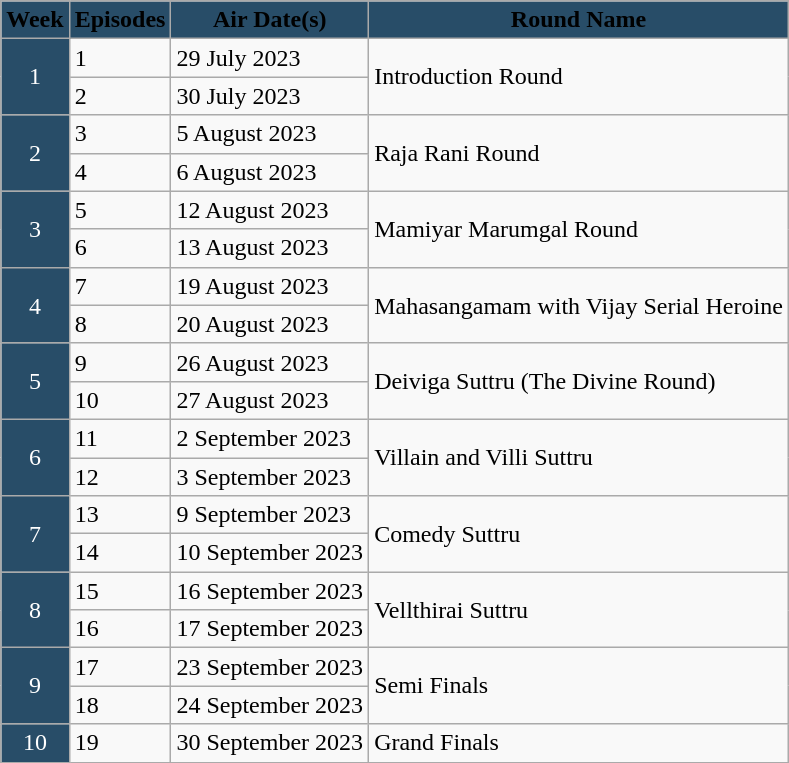<table class="wikitable" style="align:center;">
<tr>
<th scope="col" style="background:#284D68;"style="background:#284D68;color:white">Week</th>
<th scope="col" style="background:#284D68;"style="background:#284D68;color:white">Episodes</th>
<th scope="col" style="background:#284D68;"style="background:#284D68;color:white">Air Date(s)</th>
<th scope="col" style="background:#284D68;"style="background:#284D68;color:white">Round Name</th>
</tr>
<tr>
<td rowspan="2" style="text-align:center;background:#284D68;color:white">1</td>
<td>1</td>
<td>29 July 2023</td>
<td rowspan="2">Introduction Round</td>
</tr>
<tr>
<td>2</td>
<td>30 July 2023</td>
</tr>
<tr>
<td rowspan="2" style="text-align:center;background:#284D68;color:white">2</td>
<td>3</td>
<td>5 August 2023</td>
<td rowspan="2">Raja Rani Round</td>
</tr>
<tr>
<td>4</td>
<td>6 August 2023</td>
</tr>
<tr>
<td rowspan="2" style="text-align:center;background:#284D68;color:white">3</td>
<td>5</td>
<td>12 August 2023</td>
<td rowspan="2">Mamiyar Marumgal Round</td>
</tr>
<tr>
<td>6</td>
<td>13 August 2023</td>
</tr>
<tr>
<td rowspan="2" style="text-align:center;background:#284D68;color:white">4</td>
<td>7</td>
<td>19 August 2023</td>
<td rowspan="2">Mahasangamam with Vijay Serial Heroine</td>
</tr>
<tr>
<td>8</td>
<td>20 August 2023</td>
</tr>
<tr>
<td rowspan="2" style="text-align:center;background:#284D68;color:white">5</td>
<td>9</td>
<td>26 August 2023</td>
<td rowspan="2">Deiviga Suttru (The Divine Round)</td>
</tr>
<tr>
<td>10</td>
<td>27 August 2023</td>
</tr>
<tr>
<td rowspan="2" style="text-align:center;background:#284D68;color:white">6</td>
<td>11</td>
<td>2 September 2023</td>
<td rowspan="2">Villain and Villi Suttru</td>
</tr>
<tr>
<td>12</td>
<td>3 September 2023</td>
</tr>
<tr>
<td rowspan="2" style="text-align:center;background:#284D68;color:white">7</td>
<td>13</td>
<td>9 September 2023</td>
<td rowspan="2">Comedy Suttru</td>
</tr>
<tr>
<td>14</td>
<td>10 September 2023</td>
</tr>
<tr>
<td rowspan="2" style="text-align:center;background:#284D68;color:white">8</td>
<td>15</td>
<td>16 September 2023</td>
<td rowspan="2">Vellthirai Suttru</td>
</tr>
<tr>
<td>16</td>
<td>17 September 2023</td>
</tr>
<tr>
<td rowspan="2" style="text-align:center;background:#284D68;color:white">9</td>
<td>17</td>
<td>23 September 2023</td>
<td rowspan="2">Semi Finals</td>
</tr>
<tr>
<td>18</td>
<td>24 September 2023</td>
</tr>
<tr>
<td rowspan="1" style="text-align:center;background:#284D68;color:white">10</td>
<td>19</td>
<td>30 September 2023</td>
<td>Grand Finals</td>
</tr>
</table>
